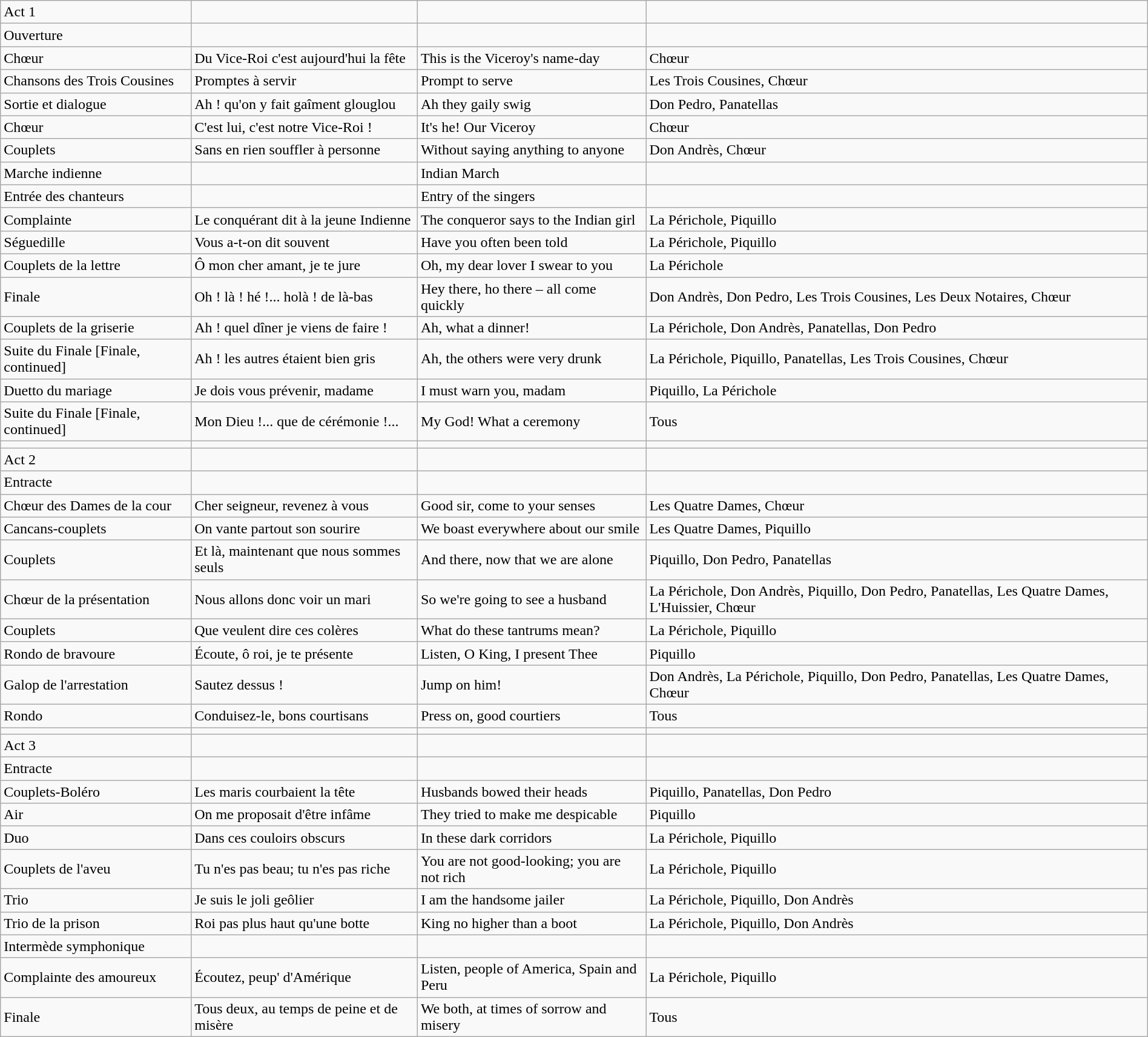<table class="wikitable sortable plainrowheaders" style="text-align: left; margin-right: 0;">
<tr>
<td>Act 1</td>
<td></td>
<td></td>
<td></td>
</tr>
<tr>
<td>Ouverture</td>
<td></td>
<td></td>
<td></td>
</tr>
<tr>
<td>Chœur</td>
<td>Du Vice-Roi c'est aujourd'hui la fête</td>
<td>This is the Viceroy's name-day</td>
<td>Chœur</td>
</tr>
<tr>
<td>Chansons des Trois Cousines</td>
<td>Promptes à servir</td>
<td>Prompt to serve</td>
<td>Les Trois Cousines, Chœur</td>
</tr>
<tr>
<td>Sortie et dialogue</td>
<td>Ah ! qu'on y fait gaîment glouglou</td>
<td>Ah they gaily swig</td>
<td>Don Pedro, Panatellas</td>
</tr>
<tr>
<td>Chœur</td>
<td>C'est lui, c'est notre Vice-Roi !</td>
<td>It's he! Our Viceroy</td>
<td>Chœur</td>
</tr>
<tr>
<td>Couplets</td>
<td>Sans en rien souffler à personne</td>
<td>Without saying anything to anyone</td>
<td>Don Andrès, Chœur</td>
</tr>
<tr>
<td>Marche indienne</td>
<td></td>
<td>Indian March</td>
<td></td>
</tr>
<tr>
<td>Entrée des chanteurs</td>
<td></td>
<td>Entry of the singers</td>
<td></td>
</tr>
<tr>
<td>Complainte</td>
<td>Le conquérant dit à la jeune Indienne</td>
<td>The conqueror says to the Indian girl</td>
<td>La Périchole, Piquillo</td>
</tr>
<tr>
<td>Séguedille</td>
<td>Vous a-t-on dit souvent</td>
<td>Have you often been told</td>
<td>La Périchole, Piquillo</td>
</tr>
<tr>
<td>Couplets de la lettre</td>
<td>Ô mon cher amant, je te jure</td>
<td>Oh, my dear lover I swear to you</td>
<td>La Périchole</td>
</tr>
<tr>
<td>Finale</td>
<td>Oh ! là ! hé !... holà ! de là-bas</td>
<td>Hey there, ho there – all come quickly</td>
<td>Don Andrès, Don Pedro, Les Trois Cousines, Les Deux Notaires, Chœur</td>
</tr>
<tr>
<td>Couplets de la griserie</td>
<td>Ah ! quel dîner je viens de faire !</td>
<td>Ah, what a dinner!</td>
<td>La Périchole, Don Andrès, Panatellas, Don Pedro</td>
</tr>
<tr>
<td>Suite du Finale [Finale, continued]</td>
<td>Ah ! les autres étaient bien gris</td>
<td>Ah, the others were very drunk</td>
<td>La Périchole, Piquillo, Panatellas, Les Trois Cousines, Chœur</td>
</tr>
<tr>
<td>Duetto du mariage</td>
<td>Je dois vous prévenir, madame</td>
<td>I must warn you, madam</td>
<td>Piquillo, La Périchole</td>
</tr>
<tr>
<td>Suite du Finale  [Finale, continued]</td>
<td>Mon Dieu !... que de cérémonie !...</td>
<td>My God! What a ceremony</td>
<td>Tous</td>
</tr>
<tr>
<td></td>
<td></td>
<td></td>
<td></td>
</tr>
<tr>
<td>Act 2</td>
<td></td>
<td></td>
<td></td>
</tr>
<tr>
<td>Entracte</td>
<td></td>
<td></td>
<td></td>
</tr>
<tr>
<td>Chœur des Dames de la cour</td>
<td>Cher seigneur, revenez à vous</td>
<td>Good sir, come to your senses</td>
<td>Les Quatre Dames, Chœur</td>
</tr>
<tr>
<td>Cancans-couplets</td>
<td>On vante partout son sourire</td>
<td>We boast everywhere about our smile</td>
<td>Les Quatre Dames, Piquillo</td>
</tr>
<tr>
<td>Couplets</td>
<td>Et là, maintenant que nous sommes seuls</td>
<td>And there, now that we are alone</td>
<td>Piquillo, Don Pedro, Panatellas</td>
</tr>
<tr>
<td>Chœur de la présentation</td>
<td>Nous allons donc voir un mari</td>
<td>So we're going to see a husband</td>
<td>La Périchole, Don Andrès, Piquillo, Don Pedro, Panatellas, Les Quatre Dames, L'Huissier, Chœur</td>
</tr>
<tr>
<td>Couplets</td>
<td>Que veulent dire ces colères</td>
<td>What do these tantrums mean?</td>
<td>La Périchole, Piquillo</td>
</tr>
<tr>
<td>Rondo de bravoure</td>
<td>Écoute, ô roi, je te présente</td>
<td>Listen, O King, I present Thee</td>
<td>Piquillo</td>
</tr>
<tr>
<td>Galop de l'arrestation</td>
<td>Sautez dessus !</td>
<td>Jump on him!</td>
<td>Don Andrès, La Périchole, Piquillo, Don Pedro, Panatellas, Les Quatre Dames, Chœur</td>
</tr>
<tr>
<td>Rondo</td>
<td>Conduisez-le, bons courtisans</td>
<td>Press on, good courtiers</td>
<td>Tous</td>
</tr>
<tr>
<td></td>
<td></td>
<td></td>
<td></td>
</tr>
<tr>
<td>Act 3</td>
<td></td>
<td></td>
<td></td>
</tr>
<tr>
<td>Entracte</td>
<td></td>
<td></td>
<td></td>
</tr>
<tr>
<td>Couplets-Boléro</td>
<td>Les maris courbaient la tête</td>
<td>Husbands bowed their heads</td>
<td>Piquillo, Panatellas, Don Pedro</td>
</tr>
<tr>
<td>Air</td>
<td>On me proposait d'être infâme</td>
<td>They tried to make me despicable</td>
<td>Piquillo</td>
</tr>
<tr>
<td>Duo</td>
<td>Dans ces couloirs obscurs</td>
<td>In these dark corridors</td>
<td>La Périchole, Piquillo</td>
</tr>
<tr>
<td>Couplets de l'aveu</td>
<td>Tu n'es pas beau; tu n'es pas riche</td>
<td>You are not good-looking; you are not rich</td>
<td>La Périchole, Piquillo</td>
</tr>
<tr>
<td>Trio</td>
<td>Je suis le joli geôlier</td>
<td>I am the handsome jailer</td>
<td>La Périchole, Piquillo, Don Andrès</td>
</tr>
<tr>
<td>Trio de la prison</td>
<td>Roi pas plus haut qu'une botte</td>
<td>King no higher than a boot</td>
<td>La Périchole, Piquillo, Don Andrès</td>
</tr>
<tr>
<td>Intermède symphonique</td>
<td></td>
<td></td>
<td></td>
</tr>
<tr>
<td>Complainte des amoureux</td>
<td>Écoutez, peup' d'Amérique</td>
<td>Listen, people of America, Spain and Peru</td>
<td>La Périchole, Piquillo</td>
</tr>
<tr>
<td>Finale</td>
<td>Tous deux, au temps de peine et de misère</td>
<td>We both, at times of sorrow and misery</td>
<td>Tous</td>
</tr>
</table>
